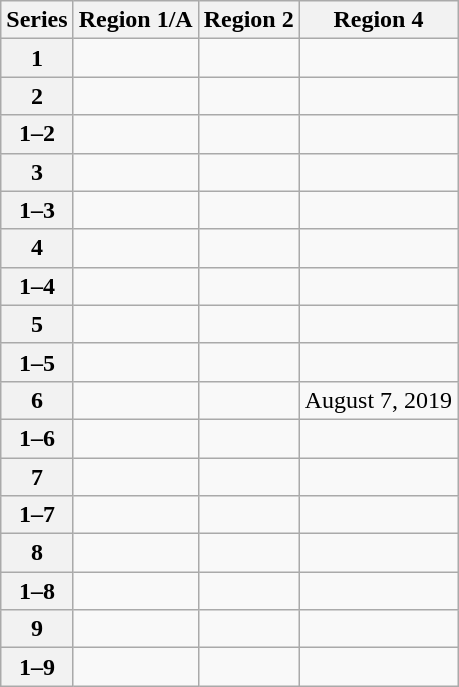<table class="wikitable">
<tr>
<th scope="col">Series</th>
<th scope="col">Region 1/A</th>
<th scope="col">Region 2</th>
<th scope="col">Region 4</th>
</tr>
<tr>
<th scope="row">1</th>
<td></td>
<td></td>
<td></td>
</tr>
<tr>
<th scope="row">2</th>
<td></td>
<td></td>
<td></td>
</tr>
<tr>
<th scope="row">1–2</th>
<td></td>
<td></td>
<td></td>
</tr>
<tr>
<th scope="row">3</th>
<td></td>
<td></td>
<td></td>
</tr>
<tr>
<th scope="row">1–3</th>
<td></td>
<td></td>
<td></td>
</tr>
<tr>
<th scope="row">4</th>
<td></td>
<td></td>
<td></td>
</tr>
<tr>
<th scope="row">1–4</th>
<td></td>
<td></td>
<td></td>
</tr>
<tr>
<th scope="row">5</th>
<td></td>
<td></td>
<td></td>
</tr>
<tr>
<th scope="row">1–5</th>
<td></td>
<td></td>
<td></td>
</tr>
<tr>
<th scope="row">6</th>
<td></td>
<td></td>
<td>August 7, 2019</td>
</tr>
<tr>
<th scope="row">1–6</th>
<td></td>
<td></td>
<td></td>
</tr>
<tr>
<th scope="row">7</th>
<td></td>
<td></td>
<td></td>
</tr>
<tr>
<th scope="row">1–7</th>
<td></td>
<td></td>
<td></td>
</tr>
<tr>
<th scope="row">8</th>
<td></td>
<td></td>
<td></td>
</tr>
<tr>
<th scope="row">1–8</th>
<td></td>
<td></td>
<td></td>
</tr>
<tr>
<th scope="row">9</th>
<td></td>
<td></td>
<td></td>
</tr>
<tr>
<th scope="row">1–9</th>
<td></td>
<td></td>
<td></td>
</tr>
</table>
